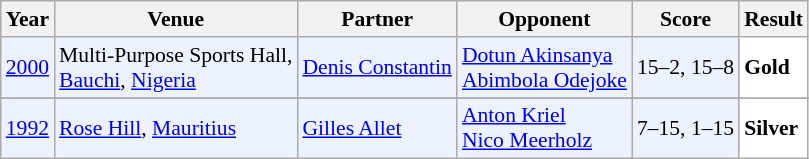<table class="sortable wikitable" style="font-size: 90%;">
<tr>
<th>Year</th>
<th>Venue</th>
<th>Partner</th>
<th>Opponent</th>
<th>Score</th>
<th>Result</th>
</tr>
<tr style="background:#ECF2FF">
<td align="center"><a href='#'>2000</a></td>
<td align="left">Multi-Purpose Sports Hall,<br><a href='#'>Bauchi</a>, <a href='#'>Nigeria</a></td>
<td align="left"> <a href='#'>Denis Constantin</a></td>
<td align="left"> <a href='#'>Dotun Akinsanya</a> <br>  <a href='#'>Abimbola Odejoke</a></td>
<td align="left">15–2, 15–8</td>
<td style="text-align:left; background:white"> <strong>Gold</strong></td>
</tr>
<tr>
</tr>
<tr style="background:#ECF2FF">
<td align="center"><a href='#'>1992</a></td>
<td align="left"><a href='#'>Rose Hill</a>, <a href='#'>Mauritius</a></td>
<td align="left"> <a href='#'>Gilles Allet</a></td>
<td align="left"> <a href='#'>Anton Kriel</a> <br>  <a href='#'>Nico Meerholz</a></td>
<td align="left">7–15, 1–15</td>
<td style="text-align:left; background:white"> <strong>Silver</strong></td>
</tr>
</table>
